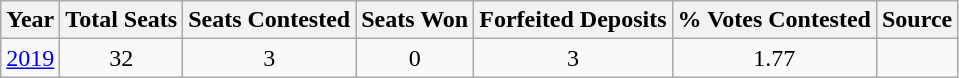<table class="wikitable" style="text-align:center;">
<tr>
<th>Year</th>
<th>Total Seats</th>
<th>Seats Contested</th>
<th>Seats Won</th>
<th>Forfeited Deposits</th>
<th>% Votes Contested</th>
<th>Source</th>
</tr>
<tr>
<td><a href='#'>2019</a></td>
<td>32</td>
<td>3</td>
<td>0</td>
<td>3</td>
<td>1.77</td>
<td></td>
</tr>
</table>
